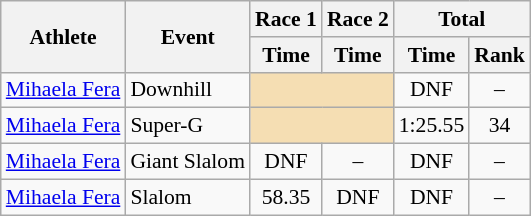<table class="wikitable" style="font-size:90%">
<tr>
<th rowspan="2">Athlete</th>
<th rowspan="2">Event</th>
<th>Race 1</th>
<th>Race 2</th>
<th colspan="2">Total</th>
</tr>
<tr>
<th>Time</th>
<th>Time</th>
<th>Time</th>
<th>Rank</th>
</tr>
<tr>
<td><a href='#'>Mihaela Fera</a></td>
<td>Downhill</td>
<td colspan="2" bgcolor="wheat"></td>
<td align="center">DNF</td>
<td align="center">–</td>
</tr>
<tr>
<td><a href='#'>Mihaela Fera</a></td>
<td>Super-G</td>
<td colspan="2" bgcolor="wheat"></td>
<td align="center">1:25.55</td>
<td align="center">34</td>
</tr>
<tr>
<td><a href='#'>Mihaela Fera</a></td>
<td>Giant Slalom</td>
<td align="center">DNF</td>
<td align="center">–</td>
<td align="center">DNF</td>
<td align="center">–</td>
</tr>
<tr>
<td><a href='#'>Mihaela Fera</a></td>
<td>Slalom</td>
<td align="center">58.35</td>
<td align="center">DNF</td>
<td align="center">DNF</td>
<td align="center">–</td>
</tr>
</table>
